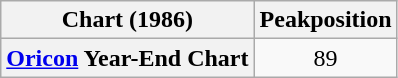<table class="wikitable plainrowheaders" style="text-align:center;">
<tr>
<th>Chart (1986)</th>
<th>Peakposition</th>
</tr>
<tr>
<th scope="row"><a href='#'>Oricon</a> Year-End Chart</th>
<td>89</td>
</tr>
</table>
